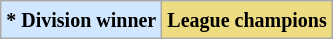<table class="wikitable" border="1">
<tr>
<td bgcolor="#D0E7FF"><small><strong>* Division winner</strong> </small></td>
<td bgcolor="#EEDC82"><small><strong> League champions</strong> </small></td>
</tr>
</table>
